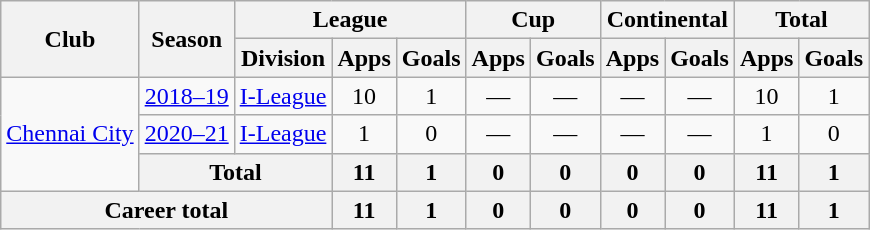<table class=wikitable style=text-align:center>
<tr>
<th rowspan=2>Club</th>
<th rowspan=2>Season</th>
<th colspan=3>League</th>
<th colspan=2>Cup</th>
<th colspan=2>Continental</th>
<th colspan=2>Total</th>
</tr>
<tr>
<th>Division</th>
<th>Apps</th>
<th>Goals</th>
<th>Apps</th>
<th>Goals</th>
<th>Apps</th>
<th>Goals</th>
<th>Apps</th>
<th>Goals</th>
</tr>
<tr>
<td rowspan=3><a href='#'>Chennai City</a></td>
<td><a href='#'>2018–19</a></td>
<td><a href='#'>I-League</a></td>
<td>10</td>
<td>1</td>
<td>—</td>
<td>—</td>
<td>—</td>
<td>—</td>
<td>10</td>
<td>1</td>
</tr>
<tr>
<td><a href='#'>2020–21</a></td>
<td><a href='#'>I-League</a></td>
<td>1</td>
<td>0</td>
<td>—</td>
<td>—</td>
<td>—</td>
<td>—</td>
<td>1</td>
<td>0</td>
</tr>
<tr>
<th colspan=2>Total</th>
<th>11</th>
<th>1</th>
<th>0</th>
<th>0</th>
<th>0</th>
<th>0</th>
<th>11</th>
<th>1</th>
</tr>
<tr>
<th colspan=3>Career total</th>
<th>11</th>
<th>1</th>
<th>0</th>
<th>0</th>
<th>0</th>
<th>0</th>
<th>11</th>
<th>1</th>
</tr>
</table>
